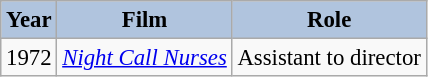<table class="wikitable" style="font-size:95%;">
<tr>
<th style="background:#B0C4DE;">Year</th>
<th style="background:#B0C4DE;">Film</th>
<th style="background:#B0C4DE;">Role</th>
</tr>
<tr>
<td>1972</td>
<td><em><a href='#'>Night Call Nurses</a></em></td>
<td>Assistant to director</td>
</tr>
</table>
